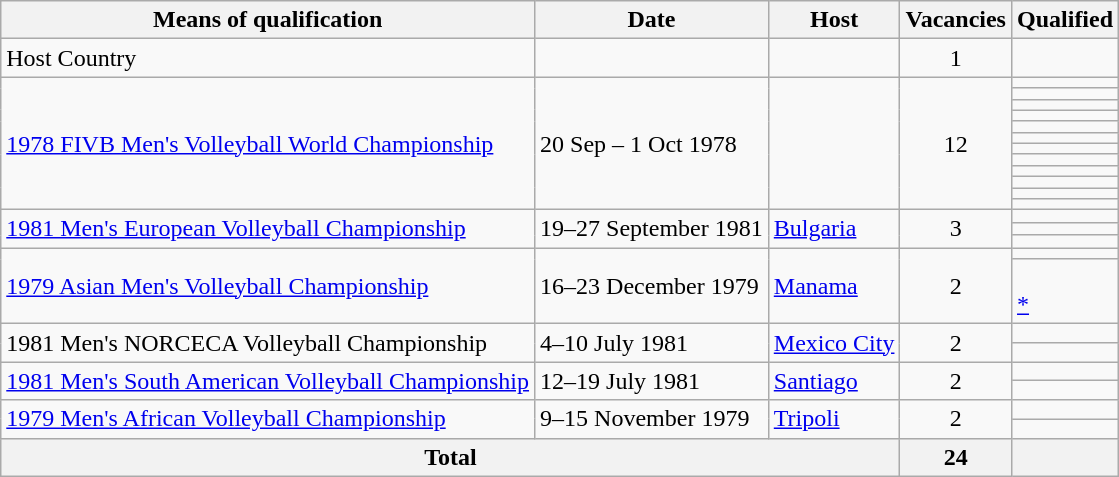<table class="wikitable">
<tr>
<th>Means of qualification</th>
<th>Date</th>
<th>Host</th>
<th>Vacancies</th>
<th>Qualified</th>
</tr>
<tr>
<td>Host Country</td>
<td></td>
<td></td>
<td align=center>1</td>
<td></td>
</tr>
<tr>
<td rowspan=12><a href='#'>1978 FIVB Men's Volleyball World Championship</a></td>
<td rowspan=12>20 Sep – 1 Oct 1978</td>
<td rowspan=12></td>
<td rowspan=12 align=center>12</td>
<td></td>
</tr>
<tr>
<td></td>
</tr>
<tr>
<td></td>
</tr>
<tr>
<td></td>
</tr>
<tr>
<td></td>
</tr>
<tr>
<td></td>
</tr>
<tr>
<td></td>
</tr>
<tr>
<td></td>
</tr>
<tr>
<td></td>
</tr>
<tr>
<td></td>
</tr>
<tr>
<td></td>
</tr>
<tr>
<td></td>
</tr>
<tr>
<td rowspan=3><a href='#'>1981 Men's European Volleyball Championship</a></td>
<td rowspan=3>19–27 September 1981</td>
<td rowspan=3> <a href='#'>Bulgaria</a></td>
<td rowspan=3 align=center>3</td>
<td></td>
</tr>
<tr>
<td></td>
</tr>
<tr>
<td></td>
</tr>
<tr>
<td rowspan=2><a href='#'>1979 Asian Men's Volleyball Championship</a></td>
<td rowspan=2>16–23 December 1979</td>
<td rowspan=2> <a href='#'>Manama</a></td>
<td rowspan=2 align=center>2</td>
<td></td>
</tr>
<tr>
<td><s></s><br><a href='#'>*</a></td>
</tr>
<tr>
<td rowspan=2>1981 Men's NORCECA Volleyball Championship</td>
<td rowspan=2>4–10 July 1981</td>
<td rowspan=2> <a href='#'>Mexico City</a></td>
<td rowspan=2 align=center>2</td>
<td></td>
</tr>
<tr>
<td></td>
</tr>
<tr>
<td rowspan=2><a href='#'>1981 Men's South American Volleyball Championship</a></td>
<td rowspan=2>12–19 July 1981</td>
<td rowspan=2> <a href='#'>Santiago</a></td>
<td rowspan=2 align=center>2</td>
<td></td>
</tr>
<tr>
<td></td>
</tr>
<tr>
<td rowspan=2><a href='#'>1979 Men's African Volleyball Championship</a></td>
<td rowspan=2>9–15 November 1979</td>
<td rowspan=2> <a href='#'>Tripoli</a></td>
<td rowspan=2 align=center>2</td>
<td></td>
</tr>
<tr>
<td></td>
</tr>
<tr>
<th colspan="3">Total</th>
<th>24</th>
<th></th>
</tr>
</table>
